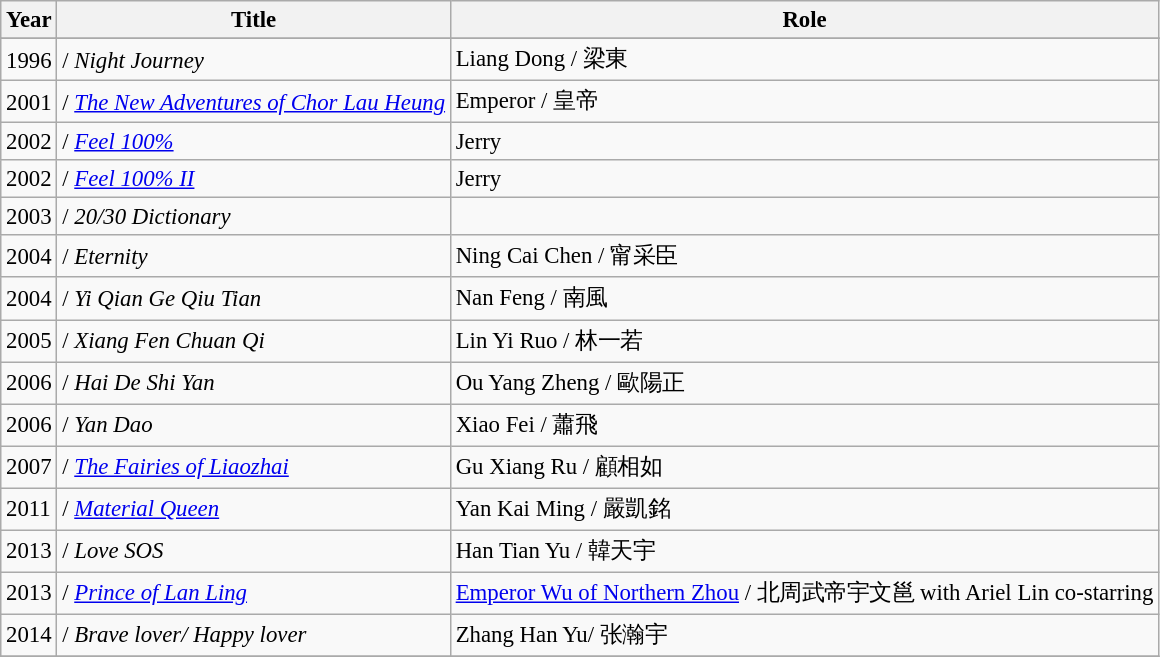<table class="wikitable" style="font-size: 95%;">
<tr>
<th>Year</th>
<th>Title</th>
<th>Role</th>
</tr>
<tr>
</tr>
<tr>
<td>1996</td>
<td> / <em>Night Journey</em></td>
<td>Liang Dong / 梁東</td>
</tr>
<tr>
<td>2001</td>
<td> / <em><a href='#'>The New Adventures of Chor Lau Heung</a></em></td>
<td>Emperor / 皇帝</td>
</tr>
<tr>
<td>2002</td>
<td> / <em><a href='#'>Feel 100%</a></em></td>
<td>Jerry</td>
</tr>
<tr>
<td>2002</td>
<td> / <em><a href='#'>Feel 100% II</a></em></td>
<td>Jerry</td>
</tr>
<tr>
<td>2003</td>
<td> / <em>20/30 Dictionary</em></td>
<td></td>
</tr>
<tr>
<td>2004</td>
<td> / <em>Eternity</em></td>
<td>Ning Cai Chen / 甯采臣</td>
</tr>
<tr>
<td>2004</td>
<td> / <em>Yi Qian Ge Qiu Tian</em></td>
<td>Nan Feng / 南風</td>
</tr>
<tr>
<td>2005</td>
<td> / <em>Xiang Fen Chuan Qi</em></td>
<td>Lin Yi Ruo / 林一若</td>
</tr>
<tr>
<td>2006</td>
<td> / <em>Hai De Shi Yan</em></td>
<td>Ou Yang Zheng / 歐陽正</td>
</tr>
<tr>
<td>2006</td>
<td> / <em>Yan Dao</em></td>
<td>Xiao Fei  / 蕭飛</td>
</tr>
<tr>
<td>2007</td>
<td> / <em><a href='#'>The Fairies of Liaozhai</a></em></td>
<td>Gu Xiang Ru / 顧相如</td>
</tr>
<tr>
<td>2011</td>
<td> / <em><a href='#'>Material Queen</a></em></td>
<td>Yan Kai Ming / 嚴凱銘</td>
</tr>
<tr>
<td>2013</td>
<td> / <em>Love SOS</em></td>
<td>Han Tian Yu / 韓天宇</td>
</tr>
<tr>
<td>2013</td>
<td> / <em><a href='#'>Prince of Lan Ling</a></em></td>
<td><a href='#'>Emperor Wu of Northern Zhou</a> / 北周武帝宇文邕 with Ariel Lin co-starring</td>
</tr>
<tr>
<td>2014</td>
<td> / <em>Brave lover/ Happy lover</em></td>
<td>Zhang Han Yu/  张瀚宇</td>
</tr>
<tr>
</tr>
</table>
